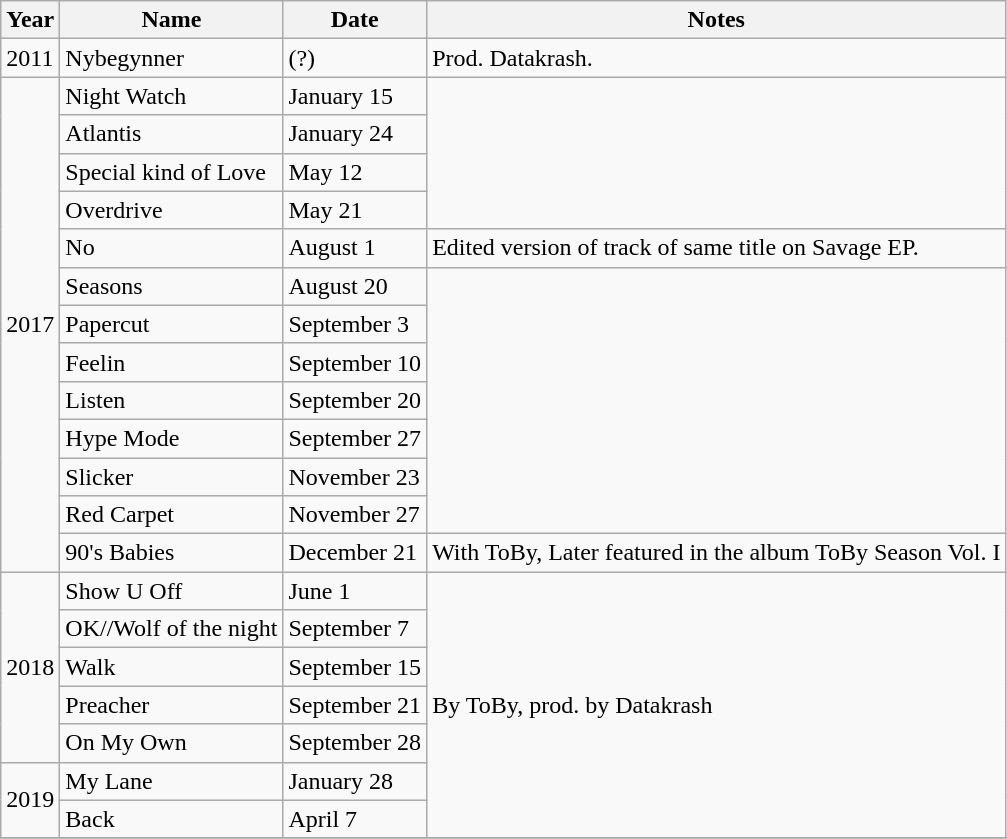<table class="wikitable">
<tr>
<th>Year</th>
<th>Name</th>
<th>Date</th>
<th>Notes</th>
</tr>
<tr>
<td>2011</td>
<td>Nybegynner</td>
<td>(?)</td>
<td>Prod. Datakrash.</td>
</tr>
<tr>
<td rowspan="13">2017</td>
<td>Night Watch</td>
<td>January 15</td>
</tr>
<tr>
<td>Atlantis</td>
<td>January 24</td>
</tr>
<tr>
<td>Special kind of Love</td>
<td>May 12</td>
</tr>
<tr>
<td>Overdrive</td>
<td>May 21</td>
</tr>
<tr>
<td>No</td>
<td>August 1</td>
<td>Edited version of track of same title on Savage EP.</td>
</tr>
<tr>
<td>Seasons</td>
<td>August 20</td>
</tr>
<tr>
<td>Papercut</td>
<td>September 3</td>
</tr>
<tr>
<td>Feelin</td>
<td>September 10</td>
</tr>
<tr>
<td>Listen</td>
<td>September 20</td>
</tr>
<tr>
<td>Hype Mode</td>
<td>September 27</td>
</tr>
<tr>
<td>Slicker</td>
<td>November 23</td>
</tr>
<tr>
<td>Red Carpet</td>
<td>November 27</td>
</tr>
<tr>
<td>90's Babies</td>
<td>December 21</td>
<td>With ToBy, Later featured in the album ToBy Season Vol. I</td>
</tr>
<tr>
<td rowspan="5">2018</td>
<td>Show U Off</td>
<td>June 1</td>
<td rowspan="7">By ToBy, prod. by Datakrash</td>
</tr>
<tr>
<td>OK//Wolf of the night</td>
<td>September 7</td>
</tr>
<tr>
<td>Walk</td>
<td>September 15</td>
</tr>
<tr>
<td>Preacher</td>
<td>September 21</td>
</tr>
<tr>
<td>On My Own</td>
<td>September 28</td>
</tr>
<tr>
<td rowspan="2">2019</td>
<td>My Lane</td>
<td>January 28</td>
</tr>
<tr>
<td>Back</td>
<td>April 7</td>
</tr>
<tr>
</tr>
</table>
